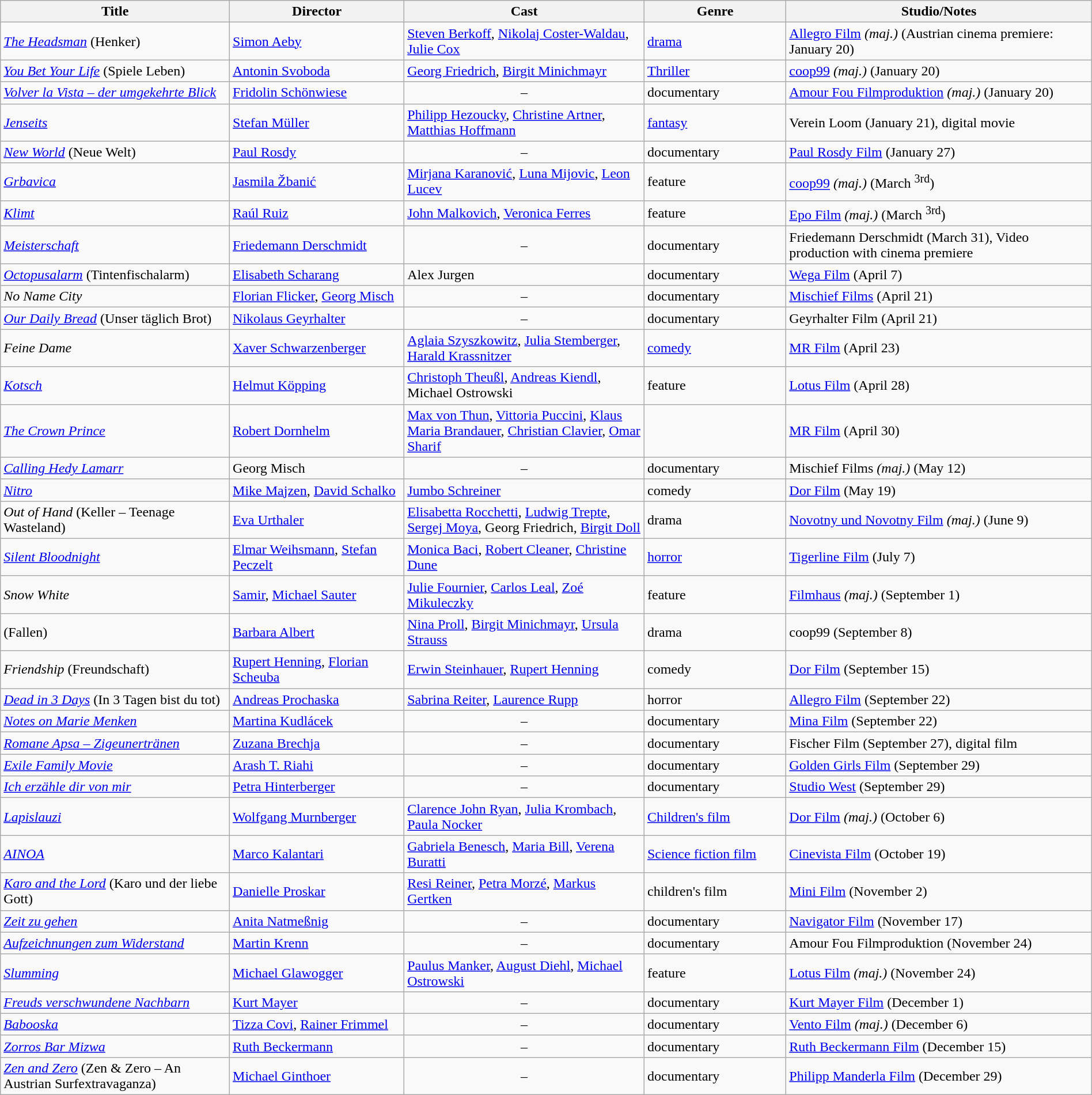<table class="wikitable" width= "100%">
<tr>
<th width=21%>Title</th>
<th width=16%>Director</th>
<th width=22%>Cast</th>
<th width=13%>Genre</th>
<th width=28%>Studio/Notes</th>
</tr>
<tr>
<td><em><a href='#'>The Headsman</a></em> (Henker)</td>
<td><a href='#'>Simon Aeby</a></td>
<td><a href='#'>Steven Berkoff</a>, <a href='#'>Nikolaj Coster-Waldau</a>, <a href='#'>Julie Cox</a></td>
<td><a href='#'>drama</a></td>
<td><a href='#'>Allegro Film</a> <em>(maj.)</em> (Austrian cinema premiere: January 20)</td>
</tr>
<tr>
<td><em><a href='#'>You Bet Your Life</a></em> (Spiele Leben)</td>
<td><a href='#'>Antonin Svoboda</a></td>
<td><a href='#'>Georg Friedrich</a>, <a href='#'>Birgit Minichmayr</a></td>
<td><a href='#'>Thriller</a></td>
<td><a href='#'>coop99</a> <em>(maj.)</em> (January 20)</td>
</tr>
<tr>
<td><em><a href='#'>Volver la Vista – der umgekehrte Blick</a></em></td>
<td><a href='#'>Fridolin Schönwiese</a></td>
<td align="center">–</td>
<td>documentary</td>
<td><a href='#'>Amour Fou Filmproduktion</a> <em>(maj.)</em> (January 20)</td>
</tr>
<tr>
<td><em><a href='#'>Jenseits</a></em></td>
<td><a href='#'>Stefan Müller</a></td>
<td><a href='#'>Philipp Hezoucky</a>, <a href='#'>Christine Artner</a>, <a href='#'>Matthias Hoffmann</a></td>
<td><a href='#'>fantasy</a></td>
<td>Verein Loom (January 21), digital movie</td>
</tr>
<tr>
<td><em><a href='#'>New World</a></em> (Neue Welt)</td>
<td><a href='#'>Paul Rosdy</a></td>
<td align="center">–</td>
<td>documentary</td>
<td><a href='#'>Paul Rosdy Film</a> (January 27)</td>
</tr>
<tr>
<td><em><a href='#'>Grbavica</a></em></td>
<td><a href='#'>Jasmila Žbanić</a></td>
<td><a href='#'>Mirjana Karanović</a>, <a href='#'>Luna Mijovic</a>, <a href='#'>Leon Lucev</a></td>
<td>feature</td>
<td><a href='#'>coop99</a> <em>(maj.)</em> (March <sup>3rd</sup>)</td>
</tr>
<tr>
<td><em><a href='#'>Klimt</a></em></td>
<td><a href='#'>Raúl Ruiz</a></td>
<td><a href='#'>John Malkovich</a>, <a href='#'>Veronica Ferres</a></td>
<td>feature</td>
<td><a href='#'>Epo Film</a> <em>(maj.)</em> (March <sup>3rd</sup>)</td>
</tr>
<tr>
<td><em><a href='#'>Meisterschaft</a></em></td>
<td><a href='#'>Friedemann Derschmidt</a></td>
<td align="center">–</td>
<td>documentary</td>
<td>Friedemann Derschmidt (March 31), Video production with cinema premiere</td>
</tr>
<tr>
<td><em><a href='#'>Octopusalarm</a></em> (Tintenfischalarm)</td>
<td><a href='#'>Elisabeth Scharang</a></td>
<td>Alex Jurgen</td>
<td>documentary</td>
<td><a href='#'>Wega Film</a> (April 7)</td>
</tr>
<tr>
<td><em>No Name City</em></td>
<td><a href='#'>Florian Flicker</a>, <a href='#'>Georg Misch</a></td>
<td align="center">–</td>
<td>documentary</td>
<td><a href='#'>Mischief Films</a> (April 21)</td>
</tr>
<tr>
<td><em><a href='#'>Our Daily Bread</a></em> (Unser täglich Brot)</td>
<td><a href='#'>Nikolaus Geyrhalter</a></td>
<td align="center">–</td>
<td>documentary</td>
<td>Geyrhalter Film (April 21)</td>
</tr>
<tr>
<td><em>Feine Dame</em></td>
<td><a href='#'>Xaver Schwarzenberger</a></td>
<td><a href='#'>Aglaia Szyszkowitz</a>, <a href='#'>Julia Stemberger</a>, <a href='#'>Harald Krassnitzer</a></td>
<td><a href='#'>comedy</a></td>
<td><a href='#'>MR Film</a> (April 23)</td>
</tr>
<tr>
<td><em><a href='#'>Kotsch</a></em></td>
<td><a href='#'>Helmut Köpping</a></td>
<td><a href='#'>Christoph Theußl</a>, <a href='#'>Andreas Kiendl</a>, Michael Ostrowski</td>
<td>feature</td>
<td><a href='#'>Lotus Film</a> (April 28)</td>
</tr>
<tr>
<td><em><a href='#'>The Crown Prince</a></em></td>
<td><a href='#'>Robert Dornhelm</a></td>
<td><a href='#'>Max von Thun</a>, <a href='#'>Vittoria Puccini</a>, <a href='#'>Klaus Maria Brandauer</a>, <a href='#'>Christian Clavier</a>, <a href='#'>Omar Sharif</a></td>
<td></td>
<td><a href='#'>MR Film</a> (April 30)</td>
</tr>
<tr>
<td><em><a href='#'>Calling Hedy Lamarr</a></em></td>
<td>Georg Misch</td>
<td align="center">–</td>
<td>documentary</td>
<td>Mischief Films <em>(maj.)</em> (May 12)</td>
</tr>
<tr>
<td><em><a href='#'>Nitro</a></em></td>
<td><a href='#'>Mike Majzen</a>, <a href='#'>David Schalko</a></td>
<td><a href='#'>Jumbo Schreiner</a></td>
<td>comedy</td>
<td><a href='#'>Dor Film</a> (May 19)</td>
</tr>
<tr>
<td><em>Out of Hand</em> (Keller – Teenage Wasteland)</td>
<td><a href='#'>Eva Urthaler</a></td>
<td><a href='#'>Elisabetta Rocchetti</a>, <a href='#'>Ludwig Trepte</a>, <a href='#'>Sergej Moya</a>, Georg Friedrich, <a href='#'>Birgit Doll</a></td>
<td>drama</td>
<td><a href='#'>Novotny und Novotny Film</a> <em>(maj.)</em> (June 9)</td>
</tr>
<tr>
<td><em><a href='#'>Silent Bloodnight</a></em></td>
<td><a href='#'>Elmar Weihsmann</a>, <a href='#'>Stefan Peczelt</a></td>
<td><a href='#'>Monica Baci</a>, <a href='#'>Robert Cleaner</a>, <a href='#'>Christine Dune</a></td>
<td><a href='#'>horror</a></td>
<td><a href='#'>Tigerline Film</a> (July 7)</td>
</tr>
<tr>
<td><em>Snow White</em></td>
<td><a href='#'>Samir</a>, <a href='#'>Michael Sauter</a></td>
<td><a href='#'>Julie Fournier</a>, <a href='#'>Carlos Leal</a>, <a href='#'>Zoé Mikuleczky</a></td>
<td>feature</td>
<td><a href='#'>Filmhaus</a> <em>(maj.)</em> (September 1)</td>
</tr>
<tr>
<td><em></em> (Fallen)</td>
<td><a href='#'>Barbara Albert</a></td>
<td><a href='#'>Nina Proll</a>, <a href='#'>Birgit Minichmayr</a>, <a href='#'>Ursula Strauss</a></td>
<td>drama</td>
<td>coop99 (September 8)</td>
</tr>
<tr>
<td><em>Friendship</em> (Freundschaft)</td>
<td><a href='#'>Rupert Henning</a>, <a href='#'>Florian Scheuba</a></td>
<td><a href='#'>Erwin Steinhauer</a>, <a href='#'>Rupert Henning</a></td>
<td>comedy</td>
<td><a href='#'>Dor Film</a> (September 15)</td>
</tr>
<tr>
<td><em><a href='#'>Dead in 3 Days</a></em> (In 3 Tagen bist du tot)</td>
<td><a href='#'>Andreas Prochaska</a></td>
<td><a href='#'>Sabrina Reiter</a>, <a href='#'>Laurence Rupp</a></td>
<td>horror</td>
<td><a href='#'>Allegro Film</a> (September 22)</td>
</tr>
<tr>
<td><em><a href='#'>Notes on Marie Menken</a></em></td>
<td><a href='#'>Martina Kudlácek</a></td>
<td align="center">–</td>
<td>documentary</td>
<td><a href='#'>Mina Film</a> (September 22)</td>
</tr>
<tr>
<td><em><a href='#'>Romane Apsa – Zigeunertränen</a></em></td>
<td><a href='#'>Zuzana Brechja</a></td>
<td align="center">–</td>
<td>documentary</td>
<td>Fischer Film (September 27), digital film</td>
</tr>
<tr>
<td><em><a href='#'>Exile Family Movie</a></em></td>
<td><a href='#'>Arash T. Riahi</a></td>
<td align="center">–</td>
<td>documentary</td>
<td><a href='#'>Golden Girls Film</a> (September 29)</td>
</tr>
<tr>
<td><em><a href='#'>Ich erzähle dir von mir</a></em></td>
<td><a href='#'>Petra Hinterberger</a></td>
<td align="center">–</td>
<td>documentary</td>
<td><a href='#'>Studio West</a> (September 29)</td>
</tr>
<tr>
<td><em><a href='#'>Lapislauzi</a></em></td>
<td><a href='#'>Wolfgang Murnberger</a></td>
<td><a href='#'>Clarence John Ryan</a>, <a href='#'>Julia Krombach</a>, <a href='#'>Paula Nocker</a></td>
<td><a href='#'>Children's film</a></td>
<td><a href='#'>Dor Film</a> <em>(maj.)</em> (October 6)</td>
</tr>
<tr>
<td><em><a href='#'>AINOA</a></em></td>
<td><a href='#'>Marco Kalantari</a></td>
<td><a href='#'>Gabriela Benesch</a>, <a href='#'>Maria Bill</a>, <a href='#'>Verena Buratti</a></td>
<td><a href='#'>Science fiction film</a></td>
<td><a href='#'>Cinevista Film</a> (October 19)</td>
</tr>
<tr>
<td><em><a href='#'>Karo and the Lord</a></em> (Karo und der liebe Gott)</td>
<td><a href='#'>Danielle Proskar</a></td>
<td><a href='#'>Resi Reiner</a>, <a href='#'>Petra Morzé</a>, <a href='#'>Markus Gertken</a></td>
<td>children's film</td>
<td><a href='#'>Mini Film</a> (November 2)</td>
</tr>
<tr>
<td><em><a href='#'>Zeit zu gehen</a></em></td>
<td><a href='#'>Anita Natmeßnig</a></td>
<td align="center">–</td>
<td>documentary</td>
<td><a href='#'>Navigator Film</a> (November 17)</td>
</tr>
<tr>
<td><em><a href='#'>Aufzeichnungen zum Widerstand</a></em></td>
<td><a href='#'>Martin Krenn</a></td>
<td align="center">–</td>
<td>documentary</td>
<td>Amour Fou Filmproduktion (November 24)</td>
</tr>
<tr>
<td><em><a href='#'>Slumming</a></em></td>
<td><a href='#'>Michael Glawogger</a></td>
<td><a href='#'>Paulus Manker</a>, <a href='#'>August Diehl</a>, <a href='#'>Michael Ostrowski</a></td>
<td>feature</td>
<td><a href='#'>Lotus Film</a> <em>(maj.)</em> (November 24)</td>
</tr>
<tr>
<td><em><a href='#'>Freuds verschwundene Nachbarn</a></em></td>
<td><a href='#'>Kurt Mayer</a></td>
<td align="center">–</td>
<td>documentary</td>
<td><a href='#'>Kurt Mayer Film</a> (December 1)</td>
</tr>
<tr>
<td><em><a href='#'>Babooska</a></em></td>
<td><a href='#'>Tizza Covi</a>, <a href='#'>Rainer Frimmel</a></td>
<td align="center">–</td>
<td>documentary</td>
<td><a href='#'>Vento Film</a> <em>(maj.)</em> (December 6)</td>
</tr>
<tr>
<td><em><a href='#'>Zorros Bar Mizwa</a></em></td>
<td><a href='#'>Ruth Beckermann</a></td>
<td align="center">–</td>
<td>documentary</td>
<td><a href='#'>Ruth Beckermann Film</a> (December 15)</td>
</tr>
<tr>
<td><em><a href='#'>Zen and Zero</a></em> (Zen & Zero – An Austrian Surfextravaganza)</td>
<td><a href='#'>Michael Ginthoer</a></td>
<td align="center">–</td>
<td>documentary</td>
<td><a href='#'>Philipp Manderla Film</a> (December 29)</td>
</tr>
</table>
